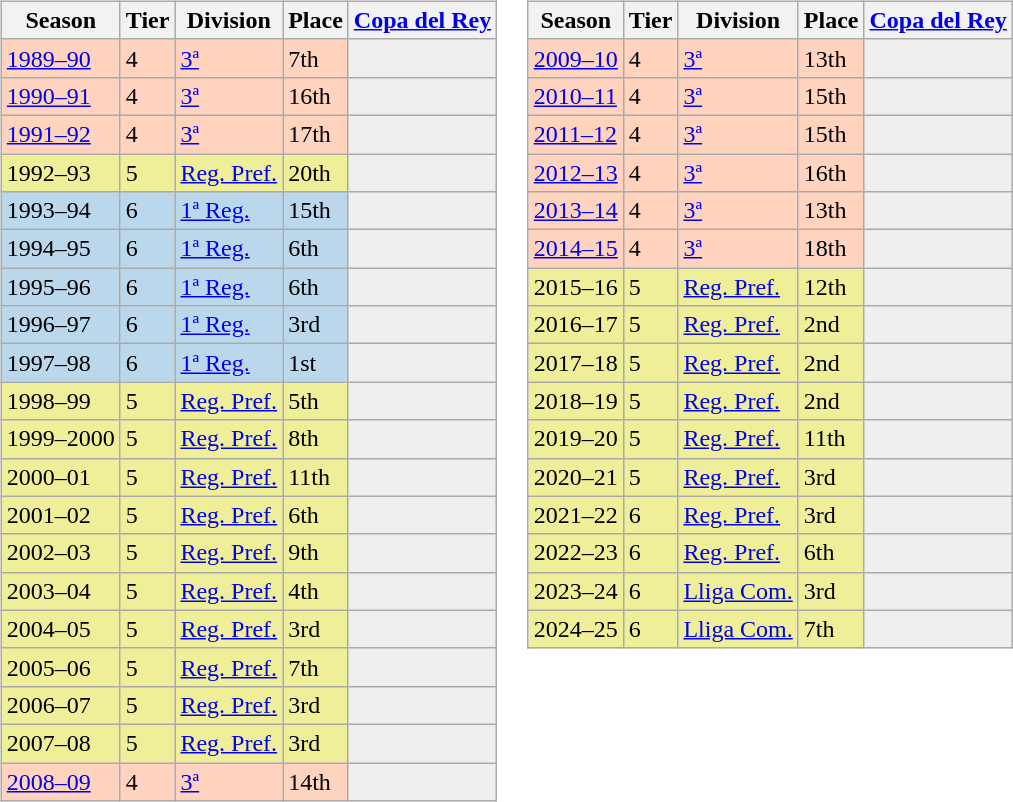<table>
<tr>
<td valign="top" width=0%><br><table class="wikitable">
<tr style="background:#f0f6fa;">
<th>Season</th>
<th>Tier</th>
<th>Division</th>
<th>Place</th>
<th><a href='#'>Copa del Rey</a></th>
</tr>
<tr>
<td style="background:#FFD3BD;"><a href='#'>1989–90</a></td>
<td style="background:#FFD3BD;">4</td>
<td style="background:#FFD3BD;"><a href='#'>3ª</a></td>
<td style="background:#FFD3BD;">7th</td>
<td style="background:#efefef;"></td>
</tr>
<tr>
<td style="background:#FFD3BD;"><a href='#'>1990–91</a></td>
<td style="background:#FFD3BD;">4</td>
<td style="background:#FFD3BD;"><a href='#'>3ª</a></td>
<td style="background:#FFD3BD;">16th</td>
<td style="background:#efefef;"></td>
</tr>
<tr>
<td style="background:#FFD3BD;"><a href='#'>1991–92</a></td>
<td style="background:#FFD3BD;">4</td>
<td style="background:#FFD3BD;"><a href='#'>3ª</a></td>
<td style="background:#FFD3BD;">17th</td>
<th style="background:#efefef;"></th>
</tr>
<tr>
<td style="background:#EFEF99;">1992–93</td>
<td style="background:#EFEF99;">5</td>
<td style="background:#EFEF99;"><a href='#'>Reg. Pref.</a></td>
<td style="background:#EFEF99;">20th</td>
<th style="background:#efefef;"></th>
</tr>
<tr>
<td style="background:#BBD7EC;">1993–94</td>
<td style="background:#BBD7EC;">6</td>
<td style="background:#BBD7EC;"><a href='#'>1ª Reg.</a></td>
<td style="background:#BBD7EC;">15th</td>
<th style="background:#efefef;"></th>
</tr>
<tr>
<td style="background:#BBD7EC;">1994–95</td>
<td style="background:#BBD7EC;">6</td>
<td style="background:#BBD7EC;"><a href='#'>1ª Reg.</a></td>
<td style="background:#BBD7EC;">6th</td>
<th style="background:#efefef;"></th>
</tr>
<tr>
<td style="background:#BBD7EC;">1995–96</td>
<td style="background:#BBD7EC;">6</td>
<td style="background:#BBD7EC;"><a href='#'>1ª Reg.</a></td>
<td style="background:#BBD7EC;">6th</td>
<th style="background:#efefef;"></th>
</tr>
<tr>
<td style="background:#BBD7EC;">1996–97</td>
<td style="background:#BBD7EC;">6</td>
<td style="background:#BBD7EC;"><a href='#'>1ª Reg.</a></td>
<td style="background:#BBD7EC;">3rd</td>
<th style="background:#efefef;"></th>
</tr>
<tr>
<td style="background:#BBD7EC;">1997–98</td>
<td style="background:#BBD7EC;">6</td>
<td style="background:#BBD7EC;"><a href='#'>1ª Reg.</a></td>
<td style="background:#BBD7EC;">1st</td>
<th style="background:#efefef;"></th>
</tr>
<tr>
<td style="background:#EFEF99;">1998–99</td>
<td style="background:#EFEF99;">5</td>
<td style="background:#EFEF99;"><a href='#'>Reg. Pref.</a></td>
<td style="background:#EFEF99;">5th</td>
<th style="background:#efefef;"></th>
</tr>
<tr>
<td style="background:#EFEF99;">1999–2000</td>
<td style="background:#EFEF99;">5</td>
<td style="background:#EFEF99;"><a href='#'>Reg. Pref.</a></td>
<td style="background:#EFEF99;">8th</td>
<th style="background:#efefef;"></th>
</tr>
<tr>
<td style="background:#EFEF99;">2000–01</td>
<td style="background:#EFEF99;">5</td>
<td style="background:#EFEF99;"><a href='#'>Reg. Pref.</a></td>
<td style="background:#EFEF99;">11th</td>
<th style="background:#efefef;"></th>
</tr>
<tr>
<td style="background:#EFEF99;">2001–02</td>
<td style="background:#EFEF99;">5</td>
<td style="background:#EFEF99;"><a href='#'>Reg. Pref.</a></td>
<td style="background:#EFEF99;">6th</td>
<th style="background:#efefef;"></th>
</tr>
<tr>
<td style="background:#EFEF99;">2002–03</td>
<td style="background:#EFEF99;">5</td>
<td style="background:#EFEF99;"><a href='#'>Reg. Pref.</a></td>
<td style="background:#EFEF99;">9th</td>
<th style="background:#efefef;"></th>
</tr>
<tr>
<td style="background:#EFEF99;">2003–04</td>
<td style="background:#EFEF99;">5</td>
<td style="background:#EFEF99;"><a href='#'>Reg. Pref.</a></td>
<td style="background:#EFEF99;">4th</td>
<th style="background:#efefef;"></th>
</tr>
<tr>
<td style="background:#EFEF99;">2004–05</td>
<td style="background:#EFEF99;">5</td>
<td style="background:#EFEF99;"><a href='#'>Reg. Pref.</a></td>
<td style="background:#EFEF99;">3rd</td>
<th style="background:#efefef;"></th>
</tr>
<tr>
<td style="background:#EFEF99;">2005–06</td>
<td style="background:#EFEF99;">5</td>
<td style="background:#EFEF99;"><a href='#'>Reg. Pref.</a></td>
<td style="background:#EFEF99;">7th</td>
<th style="background:#efefef;"></th>
</tr>
<tr>
<td style="background:#EFEF99;">2006–07</td>
<td style="background:#EFEF99;">5</td>
<td style="background:#EFEF99;"><a href='#'>Reg. Pref.</a></td>
<td style="background:#EFEF99;">3rd</td>
<th style="background:#efefef;"></th>
</tr>
<tr>
<td style="background:#EFEF99;">2007–08</td>
<td style="background:#EFEF99;">5</td>
<td style="background:#EFEF99;"><a href='#'>Reg. Pref.</a></td>
<td style="background:#EFEF99;">3rd</td>
<th style="background:#efefef;"></th>
</tr>
<tr>
<td style="background:#FFD3BD;"><a href='#'>2008–09</a></td>
<td style="background:#FFD3BD;">4</td>
<td style="background:#FFD3BD;"><a href='#'>3ª</a></td>
<td style="background:#FFD3BD;">14th</td>
<td style="background:#efefef;"></td>
</tr>
</table>
</td>
<td valign="top" width=0%><br><table class="wikitable">
<tr style="background:#f0f6fa;">
<th>Season</th>
<th>Tier</th>
<th>Division</th>
<th>Place</th>
<th><a href='#'>Copa del Rey</a></th>
</tr>
<tr>
<td style="background:#FFD3BD;"><a href='#'>2009–10</a></td>
<td style="background:#FFD3BD;">4</td>
<td style="background:#FFD3BD;"><a href='#'>3ª</a></td>
<td style="background:#FFD3BD;">13th</td>
<td style="background:#efefef;"></td>
</tr>
<tr>
<td style="background:#FFD3BD;"><a href='#'>2010–11</a></td>
<td style="background:#FFD3BD;">4</td>
<td style="background:#FFD3BD;"><a href='#'>3ª</a></td>
<td style="background:#FFD3BD;">15th</td>
<td style="background:#efefef;"></td>
</tr>
<tr>
<td style="background:#FFD3BD;"><a href='#'>2011–12</a></td>
<td style="background:#FFD3BD;">4</td>
<td style="background:#FFD3BD;"><a href='#'>3ª</a></td>
<td style="background:#FFD3BD;">15th</td>
<td style="background:#efefef;"></td>
</tr>
<tr>
<td style="background:#FFD3BD;"><a href='#'>2012–13</a></td>
<td style="background:#FFD3BD;">4</td>
<td style="background:#FFD3BD;"><a href='#'>3ª</a></td>
<td style="background:#FFD3BD;">16th</td>
<td style="background:#efefef;"></td>
</tr>
<tr>
<td style="background:#FFD3BD;"><a href='#'>2013–14</a></td>
<td style="background:#FFD3BD;">4</td>
<td style="background:#FFD3BD;"><a href='#'>3ª</a></td>
<td style="background:#FFD3BD;">13th</td>
<td style="background:#efefef;"></td>
</tr>
<tr>
<td style="background:#FFD3BD;"><a href='#'>2014–15</a></td>
<td style="background:#FFD3BD;">4</td>
<td style="background:#FFD3BD;"><a href='#'>3ª</a></td>
<td style="background:#FFD3BD;">18th</td>
<td style="background:#efefef;"></td>
</tr>
<tr>
<td style="background:#EFEF99;">2015–16</td>
<td style="background:#EFEF99;">5</td>
<td style="background:#EFEF99;"><a href='#'>Reg. Pref.</a></td>
<td style="background:#EFEF99;">12th</td>
<th style="background:#efefef;"></th>
</tr>
<tr>
<td style="background:#EFEF99;">2016–17</td>
<td style="background:#EFEF99;">5</td>
<td style="background:#EFEF99;"><a href='#'>Reg. Pref.</a></td>
<td style="background:#EFEF99;">2nd</td>
<th style="background:#efefef;"></th>
</tr>
<tr>
<td style="background:#EFEF99;">2017–18</td>
<td style="background:#EFEF99;">5</td>
<td style="background:#EFEF99;"><a href='#'>Reg. Pref.</a></td>
<td style="background:#EFEF99;">2nd</td>
<th style="background:#efefef;"></th>
</tr>
<tr>
<td style="background:#EFEF99;">2018–19</td>
<td style="background:#EFEF99;">5</td>
<td style="background:#EFEF99;"><a href='#'>Reg. Pref.</a></td>
<td style="background:#EFEF99;">2nd</td>
<th style="background:#efefef;"></th>
</tr>
<tr>
<td style="background:#EFEF99;">2019–20</td>
<td style="background:#EFEF99;">5</td>
<td style="background:#EFEF99;"><a href='#'>Reg. Pref.</a></td>
<td style="background:#EFEF99;">11th</td>
<th style="background:#efefef;"></th>
</tr>
<tr>
<td style="background:#EFEF99;">2020–21</td>
<td style="background:#EFEF99;">5</td>
<td style="background:#EFEF99;"><a href='#'>Reg. Pref.</a></td>
<td style="background:#EFEF99;">3rd</td>
<th style="background:#efefef;"></th>
</tr>
<tr>
<td style="background:#EFEF99;">2021–22</td>
<td style="background:#EFEF99;">6</td>
<td style="background:#EFEF99;"><a href='#'>Reg. Pref.</a></td>
<td style="background:#EFEF99;">3rd</td>
<th style="background:#efefef;"></th>
</tr>
<tr>
<td style="background:#EFEF99;">2022–23</td>
<td style="background:#EFEF99;">6</td>
<td style="background:#EFEF99;"><a href='#'>Reg. Pref.</a></td>
<td style="background:#EFEF99;">6th</td>
<th style="background:#efefef;"></th>
</tr>
<tr>
<td style="background:#EFEF99;">2023–24</td>
<td style="background:#EFEF99;">6</td>
<td style="background:#EFEF99;"><a href='#'>Lliga Com.</a></td>
<td style="background:#EFEF99;">3rd</td>
<th style="background:#efefef;"></th>
</tr>
<tr>
<td style="background:#EFEF99;">2024–25</td>
<td style="background:#EFEF99;">6</td>
<td style="background:#EFEF99;"><a href='#'>Lliga Com.</a></td>
<td style="background:#EFEF99;">7th</td>
<th style="background:#efefef;"></th>
</tr>
</table>
</td>
</tr>
</table>
